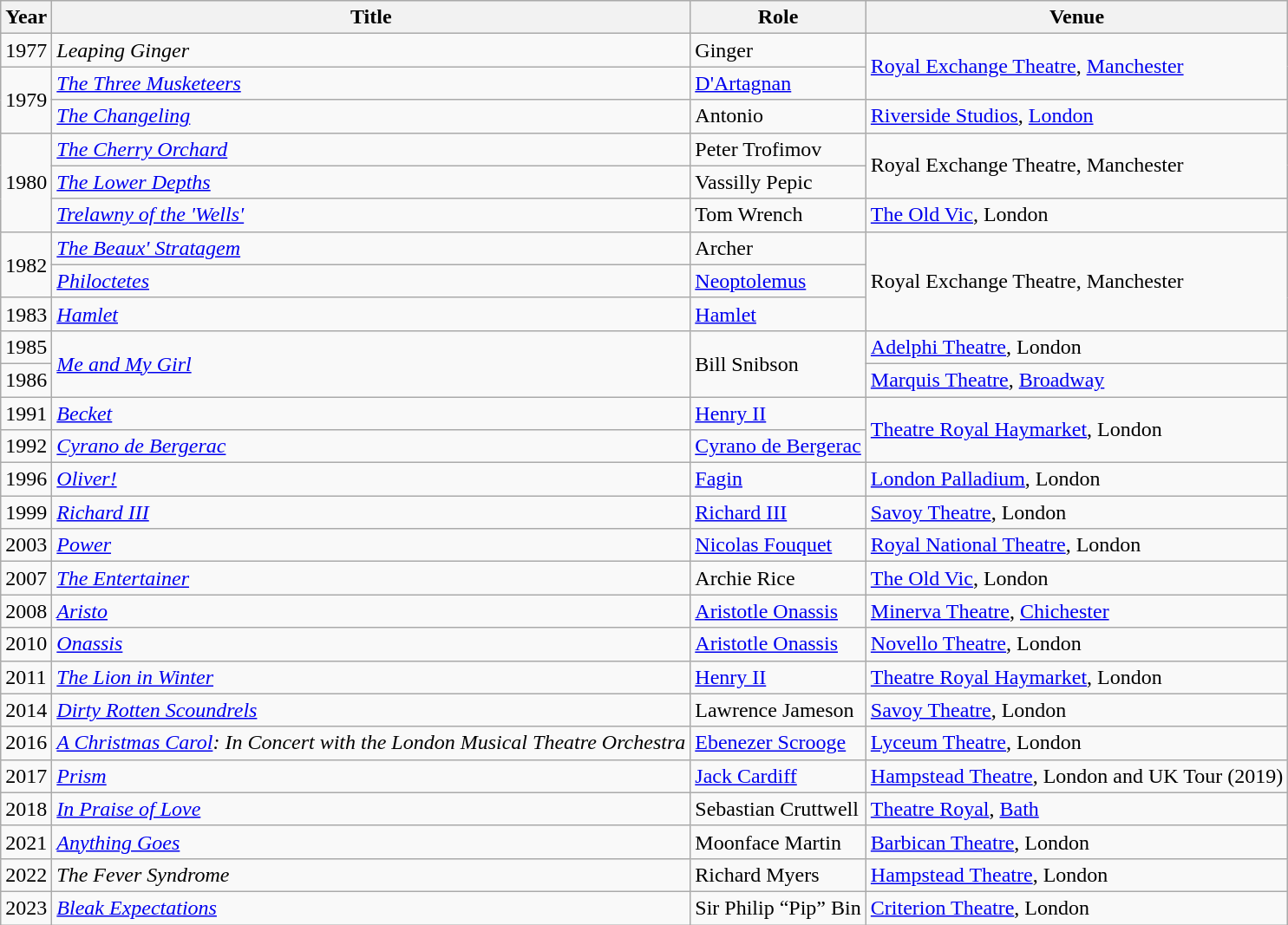<table class="wikitable sortable">
<tr>
<th>Year</th>
<th>Title</th>
<th>Role</th>
<th>Venue</th>
</tr>
<tr>
<td>1977</td>
<td><em>Leaping Ginger</em></td>
<td>Ginger</td>
<td rowspan="2"><a href='#'>Royal Exchange Theatre</a>, <a href='#'>Manchester</a></td>
</tr>
<tr>
<td rowspan="2">1979</td>
<td><em><a href='#'>The Three Musketeers</a></em></td>
<td><a href='#'>D'Artagnan</a></td>
</tr>
<tr>
<td><em><a href='#'>The Changeling</a></em></td>
<td>Antonio</td>
<td><a href='#'>Riverside Studios</a>, <a href='#'>London</a></td>
</tr>
<tr>
<td Rowspan="3">1980</td>
<td><em><a href='#'>The Cherry Orchard</a></em></td>
<td>Peter Trofimov</td>
<td rowspan="2">Royal Exchange Theatre, Manchester</td>
</tr>
<tr>
<td><em><a href='#'>The Lower Depths</a></em></td>
<td>Vassilly Pepic</td>
</tr>
<tr>
<td><em><a href='#'>Trelawny of the 'Wells'</a></em></td>
<td>Tom Wrench</td>
<td><a href='#'>The Old Vic</a>, London</td>
</tr>
<tr>
<td rowspan="2">1982</td>
<td><em><a href='#'>The Beaux' Stratagem</a></em></td>
<td>Archer</td>
<td rowspan="3">Royal Exchange Theatre, Manchester</td>
</tr>
<tr>
<td><em><a href='#'>Philoctetes</a></em></td>
<td><a href='#'>Neoptolemus</a></td>
</tr>
<tr>
<td>1983</td>
<td><em><a href='#'>Hamlet</a></em></td>
<td><a href='#'>Hamlet</a></td>
</tr>
<tr>
<td>1985</td>
<td rowspan="2"><em><a href='#'>Me and My Girl</a></em></td>
<td rowspan="2">Bill Snibson</td>
<td><a href='#'>Adelphi Theatre</a>, London</td>
</tr>
<tr>
<td>1986</td>
<td><a href='#'>Marquis Theatre</a>, <a href='#'>Broadway</a></td>
</tr>
<tr>
<td>1991</td>
<td><em><a href='#'>Becket</a></em></td>
<td><a href='#'>Henry II</a></td>
<td rowspan="2"><a href='#'>Theatre Royal Haymarket</a>, London</td>
</tr>
<tr>
<td>1992</td>
<td><em><a href='#'>Cyrano de Bergerac</a></em></td>
<td><a href='#'>Cyrano de Bergerac</a></td>
</tr>
<tr>
<td>1996</td>
<td><em><a href='#'>Oliver!</a></em></td>
<td><a href='#'>Fagin</a></td>
<td><a href='#'>London Palladium</a>, London</td>
</tr>
<tr>
<td>1999</td>
<td><em><a href='#'>Richard III</a></em></td>
<td><a href='#'>Richard III</a></td>
<td><a href='#'>Savoy Theatre</a>, London</td>
</tr>
<tr>
<td>2003</td>
<td><em><a href='#'>Power</a></em></td>
<td><a href='#'>Nicolas Fouquet</a></td>
<td><a href='#'>Royal National Theatre</a>, London</td>
</tr>
<tr>
<td>2007</td>
<td><em><a href='#'>The Entertainer</a></em></td>
<td>Archie Rice</td>
<td><a href='#'>The Old Vic</a>, London</td>
</tr>
<tr>
<td>2008</td>
<td><em><a href='#'>Aristo</a></em></td>
<td><a href='#'>Aristotle Onassis</a></td>
<td><a href='#'>Minerva Theatre</a>, <a href='#'>Chichester</a></td>
</tr>
<tr>
<td>2010</td>
<td><em><a href='#'>Onassis</a></em></td>
<td><a href='#'>Aristotle Onassis</a></td>
<td><a href='#'>Novello Theatre</a>, London</td>
</tr>
<tr>
<td>2011</td>
<td><em><a href='#'>The Lion in Winter</a></em></td>
<td><a href='#'>Henry II</a></td>
<td><a href='#'>Theatre Royal Haymarket</a>, London</td>
</tr>
<tr>
<td>2014</td>
<td><em><a href='#'>Dirty Rotten Scoundrels</a></em></td>
<td>Lawrence Jameson</td>
<td><a href='#'>Savoy Theatre</a>, London</td>
</tr>
<tr>
<td>2016</td>
<td><em><a href='#'>A Christmas Carol</a>: In Concert with the London Musical Theatre Orchestra</em></td>
<td><a href='#'>Ebenezer Scrooge</a></td>
<td><a href='#'>Lyceum Theatre</a>, London</td>
</tr>
<tr>
<td>2017</td>
<td><em><a href='#'>Prism</a></em></td>
<td><a href='#'>Jack Cardiff</a></td>
<td><a href='#'>Hampstead Theatre</a>, London and UK Tour (2019)</td>
</tr>
<tr>
<td>2018</td>
<td><em><a href='#'>In Praise of Love</a></em></td>
<td>Sebastian Cruttwell</td>
<td><a href='#'>Theatre Royal</a>, <a href='#'>Bath</a></td>
</tr>
<tr>
<td>2021</td>
<td><em><a href='#'>Anything Goes</a></em></td>
<td>Moonface Martin</td>
<td><a href='#'>Barbican Theatre</a>, London</td>
</tr>
<tr>
<td>2022</td>
<td><em>The Fever Syndrome</em></td>
<td>Richard Myers</td>
<td><a href='#'>Hampstead Theatre</a>, London</td>
</tr>
<tr>
<td>2023</td>
<td><em><a href='#'>Bleak Expectations</a></em></td>
<td>Sir Philip “Pip” Bin</td>
<td><a href='#'>Criterion Theatre</a>, London</td>
</tr>
</table>
